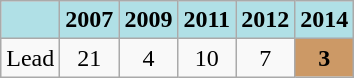<table class="wikitable" style="text-align: center">
<tr>
<th style="background: #b0e0e6"></th>
<th style="background: #b0e0e6">2007</th>
<th style="background: #b0e0e6">2009</th>
<th style="background: #b0e0e6">2011</th>
<th style="background: #b0e0e6">2012</th>
<th style="background: #b0e0e6">2014</th>
</tr>
<tr>
<td align="center">Lead</td>
<td>21</td>
<td>4</td>
<td>10</td>
<td>7</td>
<th style="background: #cc9966">3</th>
</tr>
</table>
